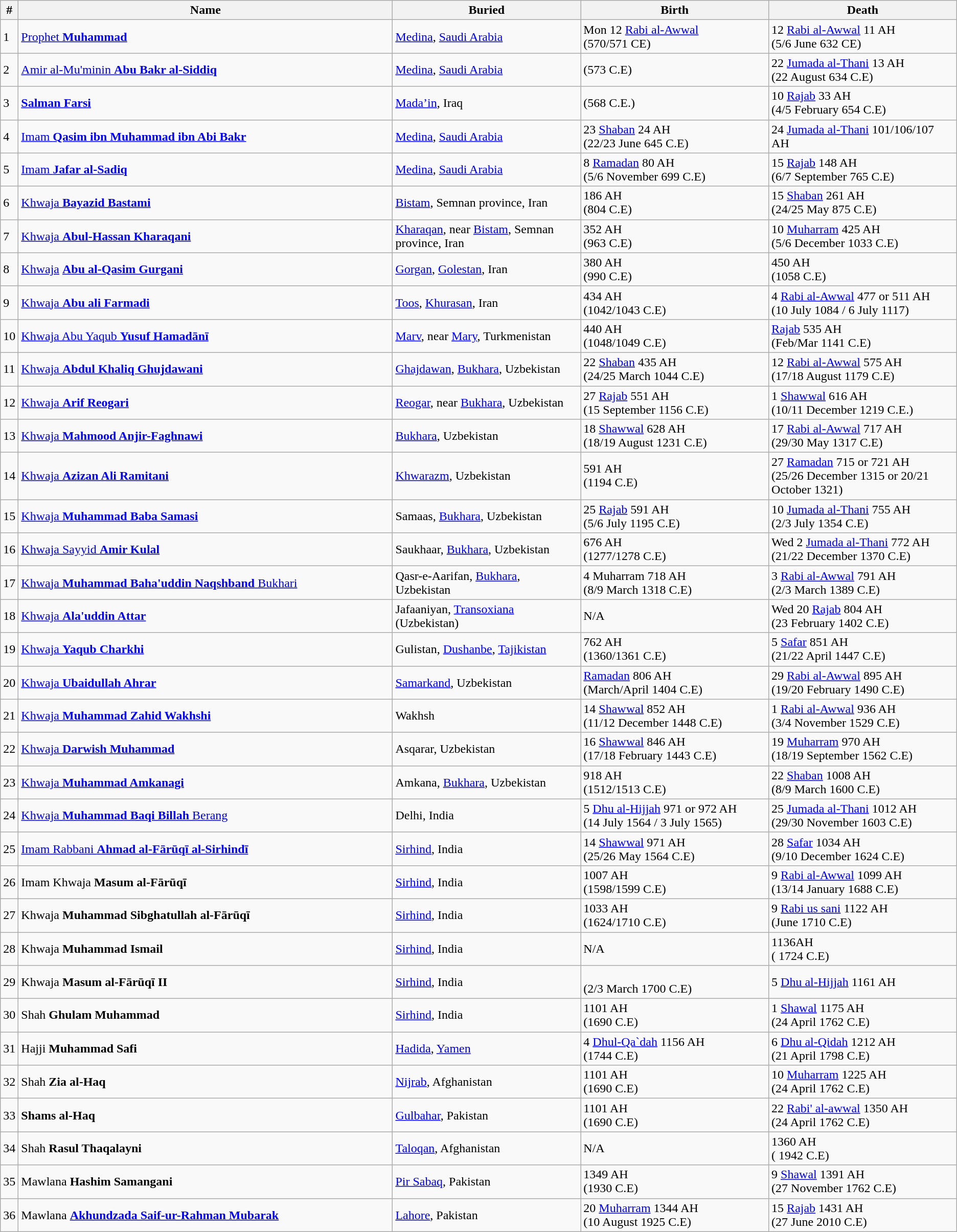<table class="wikitable">
<tr>
<th>#</th>
<th width="40%">Name</th>
<th width="20%">Buried</th>
<th width="20%">Birth</th>
<th width="20%">Death</th>
</tr>
<tr>
<td>1</td>
<td><a href='#'>Prophet <strong>Muhammad</strong></a></td>
<td><a href='#'>Medina</a>, <a href='#'>Saudi Arabia</a></td>
<td>Mon 12 <a href='#'>Rabi al-Awwal</a><br>(570/571 CE)</td>
<td>12 <a href='#'>Rabi al-Awwal</a> 11 AH<br>(5/6 June 632 CE)</td>
</tr>
<tr>
<td>2</td>
<td><a href='#'>Amir al-Mu'minin <strong>Abu Bakr al-Siddiq</strong></a></td>
<td><a href='#'>Medina</a>, <a href='#'>Saudi Arabia</a></td>
<td>(573 C.E)</td>
<td>22 <a href='#'>Jumada al-Thani</a> 13 AH<br>(22 August 634 C.E)</td>
</tr>
<tr>
<td>3</td>
<td><a href='#'><strong>Salman Farsi</strong></a></td>
<td><a href='#'>Mada’in</a>, Iraq</td>
<td>(568 C.E.)</td>
<td>10 <a href='#'>Rajab</a> 33 AH<br>(4/5 February 654 C.E)</td>
</tr>
<tr>
<td>4</td>
<td><a href='#'>Imam <strong>Qasim ibn Muhammad ibn Abi Bakr</strong></a></td>
<td><a href='#'>Medina</a>, <a href='#'>Saudi Arabia</a></td>
<td>23 <a href='#'>Shaban</a> 24 AH<br>(22/23 June 645 C.E)</td>
<td>24 <a href='#'>Jumada al-Thani</a> 101/106/107 AH</td>
</tr>
<tr>
<td>5</td>
<td><a href='#'>Imam <strong>Jafar al-Sadiq</strong></a></td>
<td><a href='#'>Medina</a>, <a href='#'>Saudi Arabia</a></td>
<td>8 <a href='#'>Ramadan</a> 80 AH<br>(5/6 November 699 C.E)</td>
<td>15 <a href='#'>Rajab</a> 148 AH<br>(6/7 September 765 C.E)</td>
</tr>
<tr>
<td>6</td>
<td><a href='#'>Khwaja <strong>Bayazid Bastami</strong></a></td>
<td><a href='#'>Bistam</a>, Semnan province, Iran</td>
<td>186 AH<br>(804 C.E)</td>
<td>15 <a href='#'>Shaban</a> 261 AH<br>(24/25 May 875 C.E)</td>
</tr>
<tr>
<td>7</td>
<td><a href='#'>Khwaja <strong>Abul-Hassan Kharaqani</strong></a></td>
<td><a href='#'>Kharaqan</a>, near <a href='#'>Bistam</a>, Semnan province, Iran</td>
<td>352 AH<br>(963 C.E)</td>
<td>10 <a href='#'>Muharram</a> 425 AH<br>(5/6 December 1033 C.E)</td>
</tr>
<tr>
<td>8</td>
<td><a href='#'>Khwaja</a> <strong><a href='#'>Abu al-Qasim Gurgani</a></strong></td>
<td><a href='#'>Gorgan</a>, <a href='#'>Golestan</a>, Iran</td>
<td>380 AH<br>(990 C.E)</td>
<td>450 AH<br>(1058 C.E)</td>
</tr>
<tr>
<td>9</td>
<td><a href='#'>Khwaja <strong>Abu ali Farmadi</strong></a></td>
<td><a href='#'>Toos</a>, <a href='#'>Khurasan</a>, Iran</td>
<td>434 AH<br>(1042/1043 C.E)</td>
<td>4 <a href='#'>Rabi al-Awwal</a> 477 or 511 AH<br>(10 July 1084 / 6 July 1117)</td>
</tr>
<tr>
<td>10</td>
<td><a href='#'>Khwaja Abu Yaqub <strong>Yusuf Hamadānī</strong></a></td>
<td><a href='#'>Marv</a>, near <a href='#'>Mary</a>, Turkmenistan</td>
<td>440 AH<br>(1048/1049 C.E)</td>
<td><a href='#'>Rajab</a> 535 AH<br>(Feb/Mar 1141 C.E)</td>
</tr>
<tr>
<td>11</td>
<td><a href='#'>Khwaja <strong>Abdul Khaliq Ghujdawani</strong></a></td>
<td><a href='#'>Ghajdawan</a>, <a href='#'>Bukhara</a>, Uzbekistan</td>
<td>22 <a href='#'>Shaban</a> 435 AH<br>(24/25 March 1044 C.E)</td>
<td>12 <a href='#'>Rabi al-Awwal</a> 575 AH<br>(17/18 August 1179 C.E)</td>
</tr>
<tr>
<td>12</td>
<td><a href='#'>Khwaja <strong>Arif Reogari</strong></a></td>
<td><a href='#'>Reogar</a>, near <a href='#'>Bukhara</a>, Uzbekistan</td>
<td>27 <a href='#'>Rajab</a> 551 AH<br>(15 September 1156 C.E)</td>
<td>1 <a href='#'>Shawwal</a> 616 AH<br>(10/11 December 1219 C.E.)</td>
</tr>
<tr>
<td>13</td>
<td><a href='#'>Khwaja <strong>Mahmood Anjir-Faghnawi</strong></a></td>
<td><a href='#'>Bukhara</a>, Uzbekistan</td>
<td>18 <a href='#'>Shawwal</a> 628 AH<br>(18/19 August 1231 C.E)</td>
<td>17 <a href='#'>Rabi al-Awwal</a> 717 AH<br>(29/30 May 1317 C.E)</td>
</tr>
<tr>
<td>14</td>
<td><a href='#'>Khwaja <strong>Azizan Ali Ramitani</strong></a></td>
<td><a href='#'>Khwarazm</a>, Uzbekistan</td>
<td>591 AH<br>(1194 C.E)</td>
<td>27 <a href='#'>Ramadan</a> 715 or 721 AH<br>(25/26 December 1315 or 20/21 October 1321)</td>
</tr>
<tr>
<td>15</td>
<td><a href='#'>Khwaja <strong>Muhammad Baba Samasi</strong></a></td>
<td>Samaas, <a href='#'>Bukhara</a>, Uzbekistan</td>
<td>25 <a href='#'>Rajab</a> 591 AH<br>(5/6 July 1195 C.E)</td>
<td>10 <a href='#'>Jumada al-Thani</a> 755 AH<br>(2/3 July 1354 C.E)</td>
</tr>
<tr>
<td>16</td>
<td><a href='#'>Khwaja Sayyid <strong>Amir Kulal</strong></a></td>
<td>Saukhaar, <a href='#'>Bukhara</a>, Uzbekistan</td>
<td>676 AH<br>(1277/1278 C.E)</td>
<td>Wed 2 <a href='#'>Jumada al-Thani</a> 772 AH<br>(21/22 December 1370 C.E)</td>
</tr>
<tr>
<td>17</td>
<td><a href='#'>Khwaja <strong>Muhammad Baha'uddin Naqshband</strong> Bukhari</a></td>
<td>Qasr-e-Aarifan, <a href='#'>Bukhara</a>, Uzbekistan</td>
<td>4 Muharram 718 AH<br>(8/9 March 1318 C.E)</td>
<td>3 <a href='#'>Rabi al-Awwal</a> 791 AH<br>(2/3 March 1389 C.E)</td>
</tr>
<tr>
<td>18</td>
<td><a href='#'>Khwaja <strong>Ala'uddin Attar</strong></a></td>
<td>Jafaaniyan, <a href='#'>Transoxiana</a> (Uzbekistan)</td>
<td>N/A</td>
<td>Wed 20 <a href='#'>Rajab</a> 804 AH<br>(23 February 1402 C.E)</td>
</tr>
<tr>
<td>19</td>
<td><a href='#'>Khwaja <strong>Yaqub Charkhi</strong></a></td>
<td>Gulistan, <a href='#'>Dushanbe</a>, <a href='#'>Tajikistan</a></td>
<td>762 AH<br>(1360/1361 C.E)</td>
<td>5 <a href='#'>Safar</a> 851 AH<br>(21/22 April 1447 C.E)</td>
</tr>
<tr>
<td>20</td>
<td><a href='#'>Khwaja <strong>Ubaidullah Ahrar</strong></a></td>
<td><a href='#'>Samarkand</a>, Uzbekistan</td>
<td><a href='#'>Ramadan</a> 806 AH<br>(March/April 1404 C.E)</td>
<td>29 <a href='#'>Rabi al-Awwal</a> 895 AH<br>(19/20 February 1490 C.E)</td>
</tr>
<tr>
<td>21</td>
<td><a href='#'>Khwaja <strong>Muhammad Zahid Wakhshi</strong></a></td>
<td>Wakhsh</td>
<td>14 <a href='#'>Shawwal</a> 852 AH<br>(11/12 December 1448 C.E)</td>
<td>1 <a href='#'>Rabi al-Awwal</a> 936 AH<br>(3/4 November 1529 C.E)</td>
</tr>
<tr>
<td>22</td>
<td><a href='#'>Khwaja <strong>Darwish Muhammad</strong></a></td>
<td>Asqarar, Uzbekistan</td>
<td>16 <a href='#'>Shawwal</a> 846 AH<br>(17/18 February 1443 C.E)</td>
<td>19 <a href='#'>Muharram</a> 970 AH<br>(18/19 September 1562 C.E)</td>
</tr>
<tr>
<td>23</td>
<td><a href='#'>Khwaja <strong>Muhammad Amkanagi</strong></a></td>
<td>Amkana, <a href='#'>Bukhara</a>, Uzbekistan</td>
<td>918 AH<br>(1512/1513 C.E)</td>
<td>22 <a href='#'>Shaban</a> 1008 AH<br>(8/9 March 1600 C.E)</td>
</tr>
<tr>
<td>24</td>
<td><a href='#'>Khwaja <strong>Muhammad Baqi Billah</strong> Berang</a></td>
<td>Delhi, India</td>
<td>5 <a href='#'>Dhu al-Hijjah</a> 971 or 972 AH<br>(14 July 1564 / 3 July 1565)</td>
<td>25 <a href='#'>Jumada al-Thani</a> 1012 AH<br>(29/30 November 1603 C.E)</td>
</tr>
<tr>
<td>25</td>
<td><a href='#'>Imam Rabbani <strong>Ahmad al-Fārūqī al-Sirhindī</strong></a></td>
<td><a href='#'>Sirhind</a>, India</td>
<td>14 <a href='#'>Shawwal</a> 971 AH<br>(25/26 May 1564 C.E)</td>
<td>28 <a href='#'>Safar</a> 1034 AH<br>(9/10 December 1624 C.E)</td>
</tr>
<tr>
<td>26</td>
<td>Imam Khwaja <strong>Masum</strong> <strong>al-Fārūqī</strong></td>
<td><a href='#'>Sirhind</a>, India</td>
<td>1007 AH<br>(1598/1599 C.E)</td>
<td>9 <a href='#'>Rabi al-Awwal</a> 1099 AH<br>(13/14 January 1688 C.E)</td>
</tr>
<tr>
<td>27</td>
<td>Khwaja <strong>Muhammad Sibghatullah al-Fārūqī</strong></td>
<td><a href='#'>Sirhind</a>, India</td>
<td>1033 AH<br>(1624/1710 C.E)</td>
<td>9 <a href='#'>Rabi us sani</a> 1122 AH<br>(June 1710 C.E)</td>
</tr>
<tr>
<td>28</td>
<td>Khwaja <strong>Muhammad Ismail</strong></td>
<td><a href='#'>Sirhind</a>, India</td>
<td>N/A</td>
<td>1136AH<br>(  1724 C.E)</td>
</tr>
<tr>
<td>29</td>
<td>Khwaja <strong>Masum al-Fārūqī II</strong></td>
<td><a href='#'>Sirhind</a>, India</td>
<td><br>(2/3 March 1700 C.E)</td>
<td>5 <a href='#'>Dhu al-Hijjah</a> 1161 AH</td>
</tr>
<tr>
<td>30</td>
<td>Shah <strong>Ghulam Muhammad</strong></td>
<td><a href='#'>Sirhind</a>, India</td>
<td>1101 AH<br>(1690 C.E)</td>
<td>1 <a href='#'>Shawal</a> 1175 AH<br>(24 April 1762 C.E)</td>
</tr>
<tr>
<td>31</td>
<td>Hajji <strong>Muhammad Safi</strong></td>
<td><a href='#'>Hadida</a>, <a href='#'>Yamen</a></td>
<td>4 <a href='#'>Dhul-Qa`dah</a> 1156 AH<br>(1744 C.E)</td>
<td>6 <a href='#'>Dhu al-Qidah</a> 1212 AH<br>(21 April 1798 C.E)</td>
</tr>
<tr>
<td>32</td>
<td>Shah <strong>Zia al-Haq</strong></td>
<td><a href='#'>Nijrab</a>, Afghanistan</td>
<td>1101 AH<br>(1690 C.E)</td>
<td>10 <a href='#'>Muharram</a> 1225 AH<br>(24 April 1762 C.E)</td>
</tr>
<tr>
<td>33</td>
<td><strong>Shams al-Haq</strong></td>
<td><a href='#'>Gulbahar</a>, Pakistan</td>
<td>1101 AH<br>(1690 C.E)</td>
<td>22 <a href='#'>Rabi' al-awwal</a> 1350 AH<br>(24 April 1762 C.E)</td>
</tr>
<tr>
<td>34</td>
<td>Shah <strong>Rasul Thaqalayni</strong></td>
<td><a href='#'>Taloqan</a>, Afghanistan</td>
<td>N/A</td>
<td>1360 AH<br>( 1942 C.E)</td>
</tr>
<tr>
<td>35</td>
<td>Mawlana <strong>Hashim Samangani</strong></td>
<td><a href='#'>Pir Sabaq</a>, Pakistan</td>
<td>1349 AH<br>(1930 C.E)</td>
<td>9 <a href='#'>Shawal</a> 1391 AH<br>(27 November 1762 C.E)</td>
</tr>
<tr>
<td>36</td>
<td>Mawlana <strong><a href='#'>Akhundzada Saif-ur-Rahman Mubarak</a></strong></td>
<td><a href='#'>Lahore</a>, Pakistan</td>
<td>20 <a href='#'>Muharram</a> 1344 AH<br>(10 August 1925 C.E)</td>
<td>15 <a href='#'>Rajab</a> 1431 AH<br>(27 June 2010 C.E)</td>
</tr>
</table>
